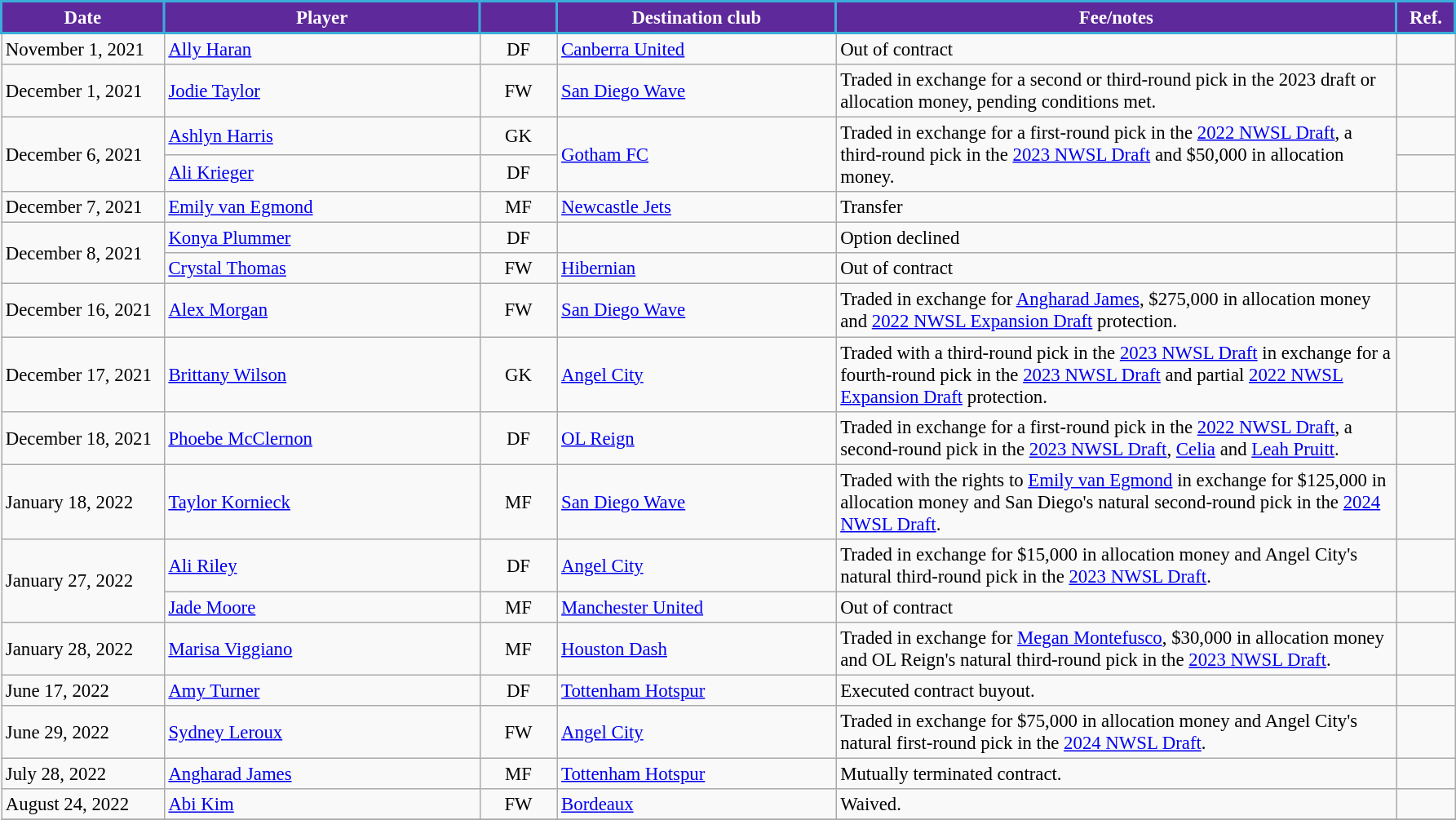<table class="wikitable" style="text-align:left; font-size:95%;">
<tr>
<th style="background:#5E299A; color:white; border:2px solid #3aadd9; width:125px;">Date</th>
<th style="background:#5E299A; color:white; border:2px solid #3aadd9; width:250px;">Player</th>
<th style="background:#5E299A; color:white; border:2px solid #3aadd9; width:55px;"></th>
<th style="background:#5E299A; color:white; border:2px solid #3aadd9; width:220px;">Destination club</th>
<th style="background:#5E299A; color:white; border:2px solid #3aadd9; width:450px;">Fee/notes</th>
<th style="background:#5E299A; color:white; border:2px solid #3aadd9; width:40px;">Ref.</th>
</tr>
<tr>
<td>November 1, 2021</td>
<td> <a href='#'>Ally Haran</a></td>
<td style="text-align: center;">DF</td>
<td> <a href='#'>Canberra United</a></td>
<td>Out of contract</td>
<td></td>
</tr>
<tr>
<td>December 1, 2021</td>
<td> <a href='#'>Jodie Taylor</a></td>
<td style="text-align: center;">FW</td>
<td> <a href='#'>San Diego Wave</a></td>
<td>Traded in exchange for a second or third-round pick in the 2023 draft or allocation money, pending conditions met.</td>
<td></td>
</tr>
<tr>
<td rowspan="2">December 6, 2021</td>
<td> <a href='#'>Ashlyn Harris</a></td>
<td style="text-align: center;">GK</td>
<td rowspan="2"> <a href='#'>Gotham FC</a></td>
<td rowspan="2">Traded in exchange for a first-round pick in the <a href='#'>2022 NWSL Draft</a>, a third-round pick in the <a href='#'>2023 NWSL Draft</a> and $50,000 in allocation money.</td>
<td></td>
</tr>
<tr>
<td> <a href='#'>Ali Krieger</a></td>
<td style="text-align: center;">DF</td>
<td></td>
</tr>
<tr>
<td>December 7, 2021</td>
<td> <a href='#'>Emily van Egmond</a></td>
<td style="text-align: center;">MF</td>
<td> <a href='#'>Newcastle Jets</a></td>
<td>Transfer</td>
<td></td>
</tr>
<tr>
<td rowspan="2">December 8, 2021</td>
<td> <a href='#'>Konya Plummer</a></td>
<td style="text-align: center;">DF</td>
<td></td>
<td>Option declined</td>
<td></td>
</tr>
<tr>
<td> <a href='#'>Crystal Thomas</a></td>
<td style="text-align: center;">FW</td>
<td> <a href='#'>Hibernian</a></td>
<td>Out of contract</td>
<td></td>
</tr>
<tr>
<td>December 16, 2021</td>
<td> <a href='#'>Alex Morgan</a></td>
<td style="text-align: center;">FW</td>
<td> <a href='#'>San Diego Wave</a></td>
<td>Traded in exchange for <a href='#'>Angharad James</a>, $275,000 in allocation money and <a href='#'>2022 NWSL Expansion Draft</a> protection.</td>
<td></td>
</tr>
<tr>
<td>December 17, 2021</td>
<td> <a href='#'>Brittany Wilson</a></td>
<td style="text-align: center;">GK</td>
<td> <a href='#'>Angel City</a></td>
<td>Traded with a third-round pick in the <a href='#'>2023 NWSL Draft</a> in exchange for a fourth-round pick in the <a href='#'>2023 NWSL Draft</a> and partial <a href='#'>2022 NWSL Expansion Draft</a> protection.</td>
<td></td>
</tr>
<tr>
<td>December 18, 2021</td>
<td> <a href='#'>Phoebe McClernon</a></td>
<td style="text-align: center;">DF</td>
<td> <a href='#'>OL Reign</a></td>
<td>Traded in exchange for a first-round pick in the <a href='#'>2022 NWSL Draft</a>, a second-round pick in the <a href='#'>2023 NWSL Draft</a>, <a href='#'>Celia</a> and <a href='#'>Leah Pruitt</a>.</td>
<td></td>
</tr>
<tr>
<td>January 18, 2022</td>
<td> <a href='#'>Taylor Kornieck</a></td>
<td style="text-align: center;">MF</td>
<td> <a href='#'>San Diego Wave</a></td>
<td>Traded with the rights to <a href='#'>Emily van Egmond</a> in exchange for $125,000 in allocation money and San Diego's natural second-round pick in the <a href='#'>2024 NWSL Draft</a>.</td>
<td></td>
</tr>
<tr>
<td rowspan="2">January 27, 2022</td>
<td> <a href='#'>Ali Riley</a></td>
<td style="text-align: center;">DF</td>
<td> <a href='#'>Angel City</a></td>
<td>Traded in exchange for $15,000 in allocation money and Angel City's natural third-round pick in the <a href='#'>2023 NWSL Draft</a>.</td>
<td></td>
</tr>
<tr>
<td> <a href='#'>Jade Moore</a></td>
<td style="text-align: center;">MF</td>
<td> <a href='#'>Manchester United</a></td>
<td>Out of contract</td>
<td></td>
</tr>
<tr>
<td>January 28, 2022</td>
<td> <a href='#'>Marisa Viggiano</a></td>
<td style="text-align: center;">MF</td>
<td> <a href='#'>Houston Dash</a></td>
<td>Traded in exchange for <a href='#'>Megan Montefusco</a>, $30,000 in allocation money and OL Reign's natural third-round pick in the <a href='#'>2023 NWSL Draft</a>.</td>
<td></td>
</tr>
<tr>
<td>June 17, 2022</td>
<td> <a href='#'>Amy Turner</a></td>
<td style="text-align: center;">DF</td>
<td> <a href='#'>Tottenham Hotspur</a></td>
<td>Executed contract buyout.</td>
<td></td>
</tr>
<tr>
<td>June 29, 2022</td>
<td> <a href='#'>Sydney Leroux</a></td>
<td style="text-align: center;">FW</td>
<td> <a href='#'>Angel City</a></td>
<td>Traded in exchange for $75,000 in allocation money and Angel City's natural first-round pick in the <a href='#'>2024 NWSL Draft</a>.</td>
<td></td>
</tr>
<tr>
<td>July 28, 2022</td>
<td> <a href='#'>Angharad James</a></td>
<td style="text-align: center;">MF</td>
<td> <a href='#'>Tottenham Hotspur</a></td>
<td>Mutually terminated contract.</td>
<td></td>
</tr>
<tr>
<td>August 24, 2022</td>
<td> <a href='#'>Abi Kim</a></td>
<td style="text-align: center;">FW</td>
<td> <a href='#'>Bordeaux</a></td>
<td>Waived.</td>
<td></td>
</tr>
<tr>
</tr>
</table>
